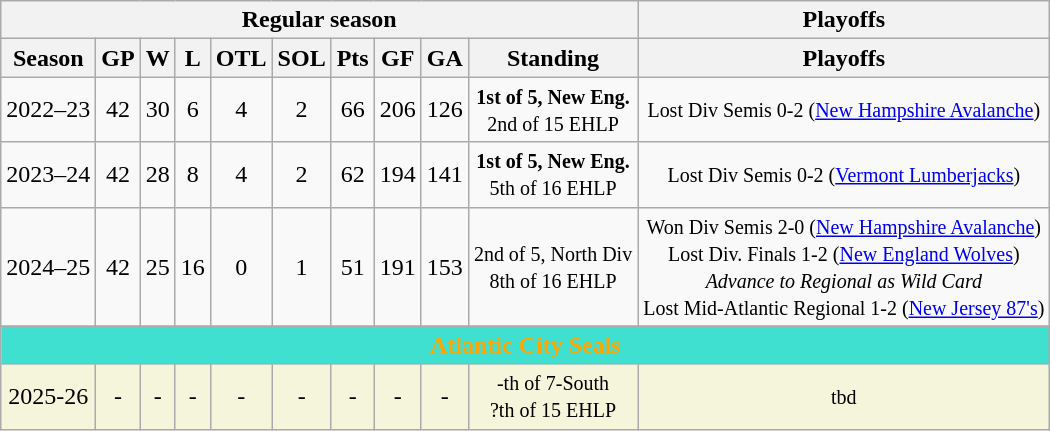<table class="wikitable" style="text-align:center">
<tr>
<th colspan=10>Regular season</th>
<th colspan=6>Playoffs</th>
</tr>
<tr>
<th>Season</th>
<th>GP</th>
<th>W</th>
<th>L</th>
<th>OTL</th>
<th>SOL</th>
<th>Pts</th>
<th>GF</th>
<th>GA</th>
<th>Standing</th>
<th>Playoffs</th>
</tr>
<tr>
<td>2022–23</td>
<td>42</td>
<td>30</td>
<td>6</td>
<td>4</td>
<td>2</td>
<td>66</td>
<td>206</td>
<td>126</td>
<td><small><strong>1st of 5, New Eng.</strong><br> 2nd of 15 EHLP</small></td>
<td><small> Lost Div Semis 0-2 (<a href='#'>New Hampshire Avalanche</a>)</small></td>
</tr>
<tr>
<td>2023–24</td>
<td>42</td>
<td>28</td>
<td>8</td>
<td>4</td>
<td>2</td>
<td>62</td>
<td>194</td>
<td>141</td>
<td><small><strong>1st of 5, New Eng.</strong><br> 5th of 16 EHLP</small></td>
<td><small> Lost Div Semis 0-2 (<a href='#'>Vermont Lumberjacks</a>)</small></td>
</tr>
<tr>
<td>2024–25</td>
<td>42</td>
<td>25</td>
<td>16</td>
<td>0</td>
<td>1</td>
<td>51</td>
<td>191</td>
<td>153</td>
<td><small>2nd of 5, North Div<br> 8th of 16 EHLP</small></td>
<td><small> Won Div Semis 2-0 (<a href='#'>New Hampshire Avalanche</a>)<br>Lost Div. Finals 1-2 (<a href='#'>New England Wolves</a>)<br><em>Advance to Regional as Wild Card</em><br>Lost Mid-Atlantic Regional 1-2 (<a href='#'>New Jersey 87's</a>)</small></td>
</tr>
<tr align="center"  bgcolor="turquoise"  style="color:orange">
<td colspan=12><strong>Atlantic City Seals</strong></td>
</tr>
<tr align="center" bgcolor=beige>
<td>2025-26</td>
<td>-</td>
<td>-</td>
<td>-</td>
<td>-</td>
<td>-</td>
<td>-</td>
<td>-</td>
<td>-</td>
<td><small>-th of 7-South<br>?th of 15 EHLP</small></td>
<td><small>tbd</small></td>
</tr>
</table>
